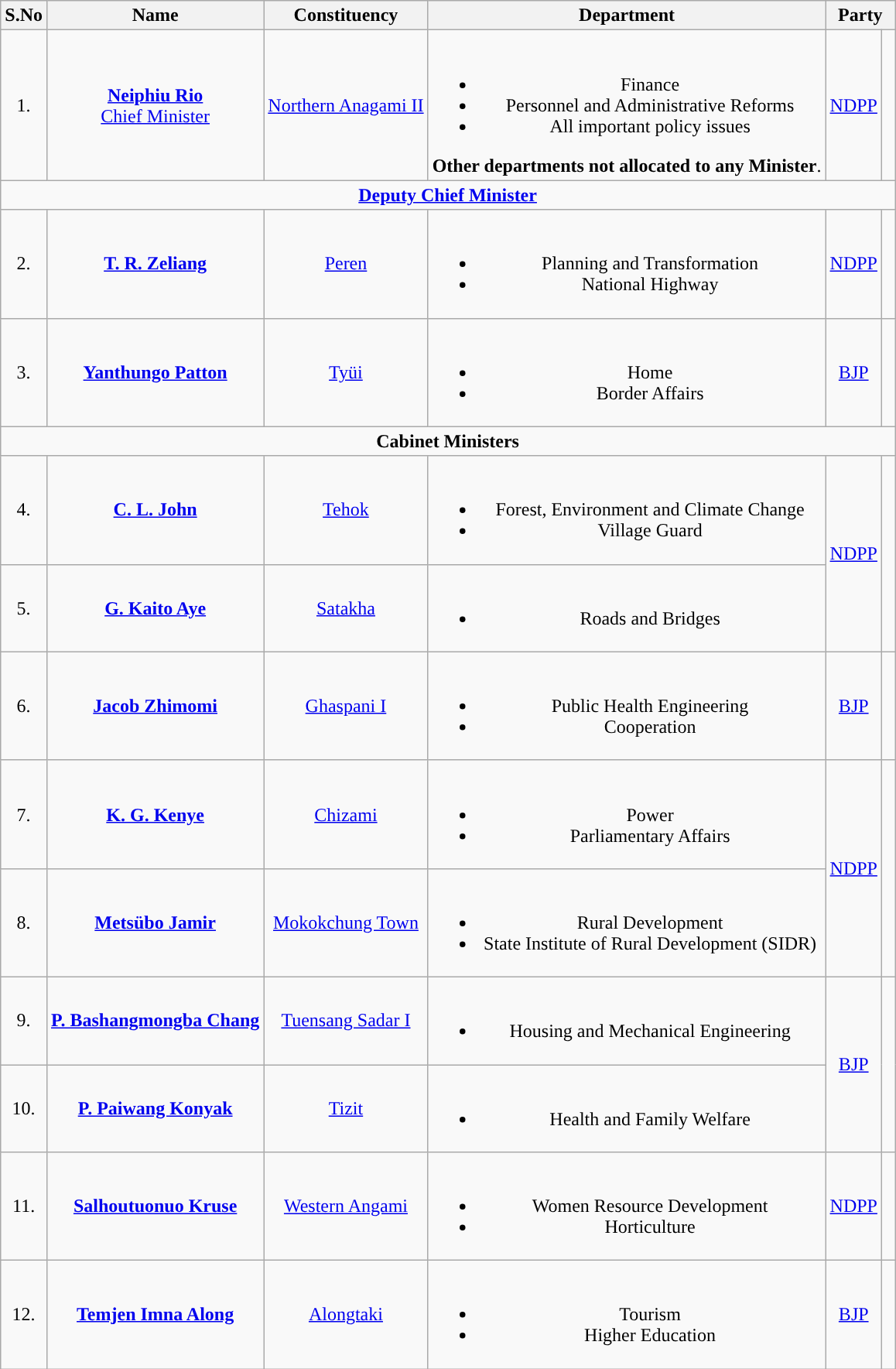<table class="wikitable sortable" style="text-align:center;">
<tr>
<th>S.No</th>
<th>Name</th>
<th>Constituency</th>
<th>Department</th>
<th colspan="2" scope="col">Party</th>
</tr>
<tr>
<td>1.</td>
<td><strong><a href='#'>Neiphiu Rio</a></strong><br><a href='#'>Chief Minister</a></td>
<td><a href='#'>Northern Anagami II</a></td>
<td><br><ul><li>Finance</li><li>Personnel and Administrative Reforms</li><li>All important policy issues</li></ul><strong>Other departments not allocated to any Minister</strong>.</td>
<td><a href='#'>NDPP</a></td>
<td width="4px"></td>
</tr>
<tr>
<td style="text-align: center;" colspan=6><strong><a href='#'>Deputy Chief Minister</a></strong></td>
</tr>
<tr>
<td>2.</td>
<td><strong><a href='#'>T. R. Zeliang</a></strong></td>
<td><a href='#'>Peren</a></td>
<td><br><ul><li>Planning and Transformation</li><li>National Highway</li></ul></td>
<td><a href='#'>NDPP</a></td>
<td width="4px"></td>
</tr>
<tr>
<td>3.</td>
<td><strong><a href='#'>Yanthungo Patton</a></strong></td>
<td><a href='#'>Tyüi</a></td>
<td><br><ul><li>Home</li><li>Border Affairs</li></ul></td>
<td><a href='#'>BJP</a></td>
<td width="4px"></td>
</tr>
<tr>
<td style="text-align: center;" colspan=6><strong>Cabinet Ministers</strong></td>
</tr>
<tr>
<td>4.</td>
<td><strong><a href='#'>C. L. John</a></strong></td>
<td><a href='#'>Tehok</a></td>
<td><br><ul><li>Forest, Environment and Climate Change</li><li>Village Guard</li></ul></td>
<td rowspan="2"><a href='#'>NDPP</a></td>
<td rowspan="2" width="4px"></td>
</tr>
<tr>
<td>5.</td>
<td><strong><a href='#'>G. Kaito Aye</a></strong></td>
<td><a href='#'>Satakha</a></td>
<td><br><ul><li>Roads and Bridges</li></ul></td>
</tr>
<tr>
<td>6.</td>
<td><strong><a href='#'>Jacob Zhimomi</a></strong></td>
<td><a href='#'>Ghaspani I</a></td>
<td><br><ul><li>Public Health Engineering</li><li>Cooperation</li></ul></td>
<td><a href='#'>BJP</a></td>
<td width="4px"></td>
</tr>
<tr>
<td>7.</td>
<td><strong><a href='#'>K. G. Kenye</a></strong></td>
<td><a href='#'>Chizami</a></td>
<td><br><ul><li>Power</li><li>Parliamentary Affairs</li></ul></td>
<td rowspan="2"><a href='#'>NDPP</a></td>
<td rowspan=2 width="4px"></td>
</tr>
<tr>
<td>8.</td>
<td><strong><a href='#'>Metsübo Jamir</a></strong></td>
<td><a href='#'>Mokokchung Town</a></td>
<td><br><ul><li>Rural Development</li><li>State Institute of Rural Development (SIDR)</li></ul></td>
</tr>
<tr>
<td>9.</td>
<td><strong><a href='#'>P. Bashangmongba Chang</a></strong></td>
<td><a href='#'>Tuensang Sadar I</a></td>
<td><br><ul><li>Housing and Mechanical Engineering</li></ul></td>
<td rowspan="2"><a href='#'>BJP</a></td>
<td rowspan=2 width="4px"></td>
</tr>
<tr>
<td>10.</td>
<td><strong><a href='#'>P. Paiwang Konyak</a></strong></td>
<td><a href='#'>Tizit</a></td>
<td><br><ul><li>Health and Family Welfare</li></ul></td>
</tr>
<tr>
<td>11.</td>
<td><strong><a href='#'>Salhoutuonuo Kruse</a></strong></td>
<td><a href='#'>Western Angami</a></td>
<td><br><ul><li>Women Resource Development</li><li>Horticulture</li></ul></td>
<td><a href='#'>NDPP</a></td>
<td width="4px"></td>
</tr>
<tr>
<td>12.</td>
<td><strong><a href='#'>Temjen Imna Along</a></strong></td>
<td><a href='#'>Alongtaki</a></td>
<td><br><ul><li>Tourism</li><li>Higher Education</li></ul></td>
<td><a href='#'>BJP</a></td>
<td width="4px"></td>
</tr>
</table>
